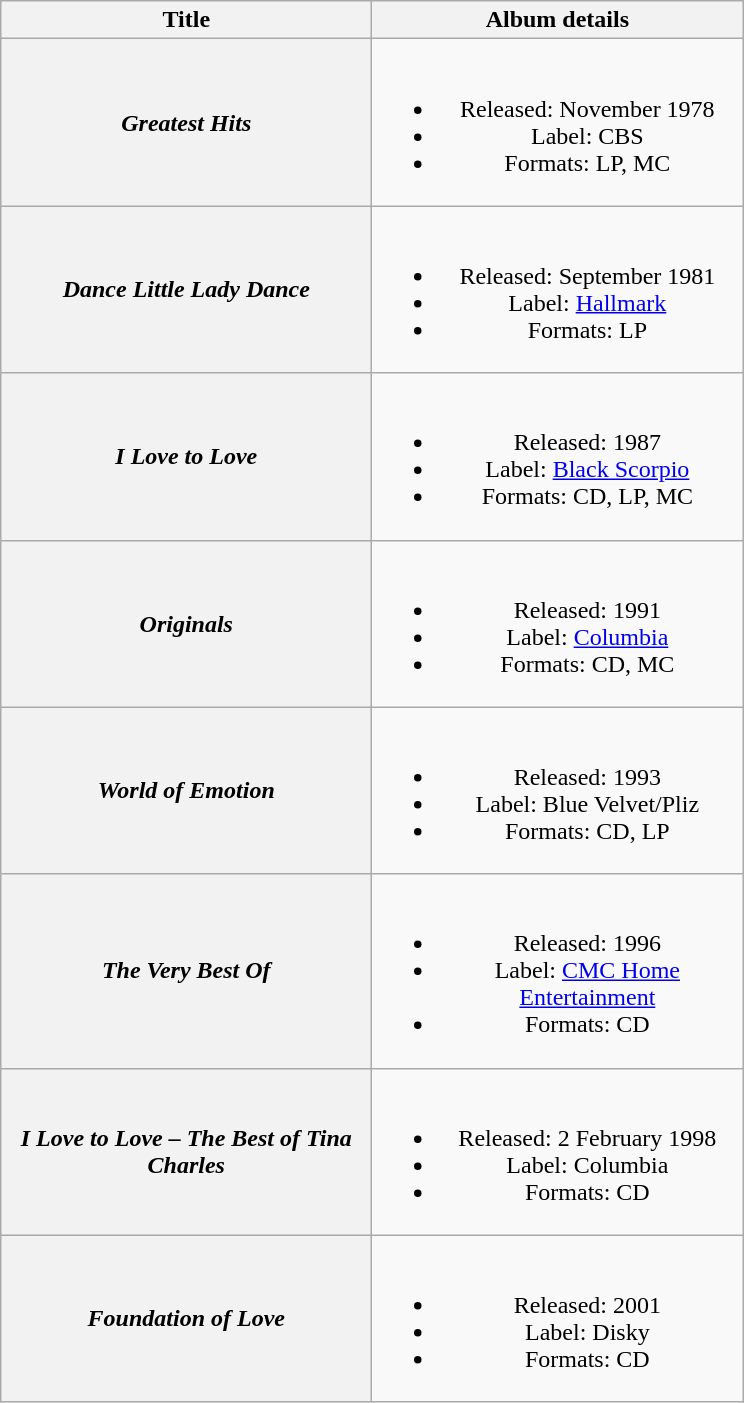<table class="wikitable plainrowheaders" style="text-align:center;">
<tr>
<th scope="col" style="width:15em;">Title</th>
<th scope="col" style="width:15em;">Album details</th>
</tr>
<tr>
<th scope="row"><em>Greatest Hits</em></th>
<td><br><ul><li>Released: November 1978</li><li>Label: CBS</li><li>Formats: LP, MC</li></ul></td>
</tr>
<tr>
<th scope="row"><em>Dance Little Lady Dance</em></th>
<td><br><ul><li>Released: September 1981</li><li>Label: <a href='#'>Hallmark</a></li><li>Formats: LP</li></ul></td>
</tr>
<tr>
<th scope="row"><em>I Love to Love</em></th>
<td><br><ul><li>Released: 1987</li><li>Label: <a href='#'>Black Scorpio</a></li><li>Formats: CD, LP, MC</li></ul></td>
</tr>
<tr>
<th scope="row"><em>Originals</em></th>
<td><br><ul><li>Released: 1991</li><li>Label: <a href='#'>Columbia</a></li><li>Formats: CD, MC</li></ul></td>
</tr>
<tr>
<th scope="row"><em>World of Emotion</em></th>
<td><br><ul><li>Released: 1993</li><li>Label: Blue Velvet/Pliz</li><li>Formats: CD, LP</li></ul></td>
</tr>
<tr>
<th scope="row"><em>The Very Best Of</em></th>
<td><br><ul><li>Released: 1996</li><li>Label: <a href='#'>CMC Home Entertainment</a></li><li>Formats: CD</li></ul></td>
</tr>
<tr>
<th scope="row"><em>I Love to Love – The Best of Tina Charles</em></th>
<td><br><ul><li>Released: 2 February 1998</li><li>Label: Columbia</li><li>Formats: CD</li></ul></td>
</tr>
<tr>
<th scope="row"><em>Foundation of Love</em></th>
<td><br><ul><li>Released: 2001</li><li>Label: Disky</li><li>Formats: CD</li></ul></td>
</tr>
</table>
